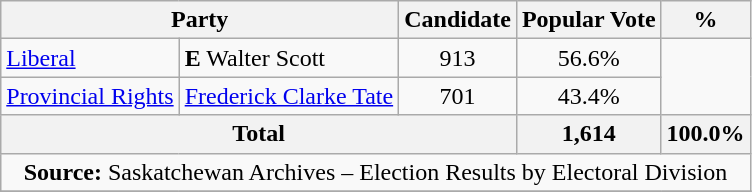<table class="wikitable">
<tr>
<th colspan="2">Party</th>
<th>Candidate</th>
<th>Popular Vote</th>
<th>%</th>
</tr>
<tr>
<td><a href='#'>Liberal</a></td>
<td><strong>E</strong> Walter Scott</td>
<td align=center>913</td>
<td align=center>56.6%</td>
</tr>
<tr>
<td><a href='#'>Provincial Rights</a></td>
<td><a href='#'>Frederick Clarke Tate</a></td>
<td align=center>701</td>
<td align=center>43.4%</td>
</tr>
<tr>
<th colspan=3 align=center>Total</th>
<th align=right>1,614</th>
<th align=right>100.0%</th>
</tr>
<tr>
<td align="center" colspan=5><strong>Source:</strong>  Saskatchewan Archives – Election Results by Electoral Division</td>
</tr>
<tr>
</tr>
</table>
